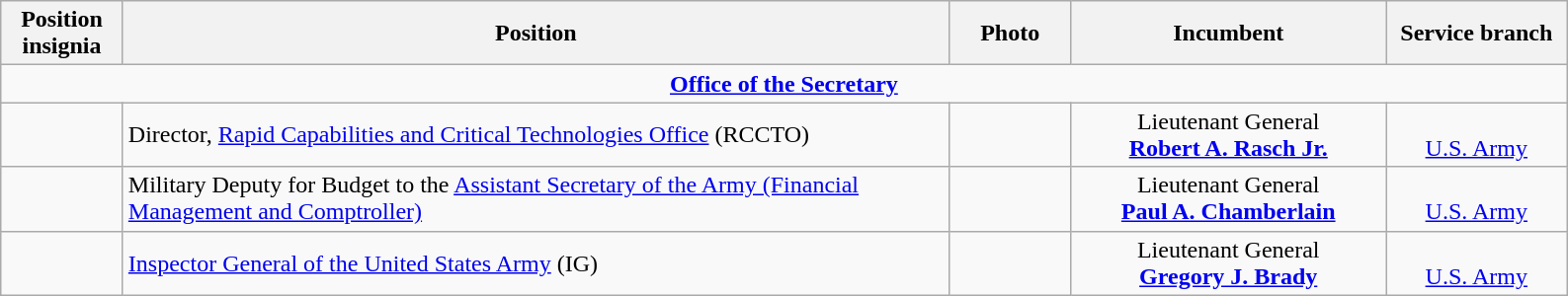<table class="wikitable">
<tr>
<th width="75" style="text-align:center">Position insignia</th>
<th width="550" style="text-align:center">Position</th>
<th width="75" style="text-align:center">Photo</th>
<th width="205" style="text-align:center">Incumbent</th>
<th width="115" style="text-align:center">Service branch</th>
</tr>
<tr>
<td colspan="5" style="text-align:center"><strong><a href='#'>Office of the Secretary</a></strong></td>
</tr>
<tr>
<td></td>
<td>Director, <a href='#'>Rapid Capabilities and Critical Technologies Office</a> (RCCTO)</td>
<td></td>
<td style="text-align:center">Lieutenant General<br><strong><a href='#'>Robert A. Rasch Jr.</a></strong></td>
<td style="text-align:center"><br><a href='#'>U.S. Army</a></td>
</tr>
<tr>
<td></td>
<td>Military Deputy for Budget to the <a href='#'>Assistant Secretary of the Army (Financial Management and Comptroller)</a></td>
<td></td>
<td style="text-align:center">Lieutenant General<br><strong><a href='#'>Paul A. Chamberlain</a></strong></td>
<td style="text-align:center"><br><a href='#'>U.S. Army</a></td>
</tr>
<tr>
<td></td>
<td><a href='#'>Inspector General of the United States Army</a> (IG)</td>
<td></td>
<td style="text-align:center">Lieutenant General<br><strong><a href='#'>Gregory J. Brady</a></strong></td>
<td style="text-align:center"><br><a href='#'>U.S. Army</a></td>
</tr>
</table>
